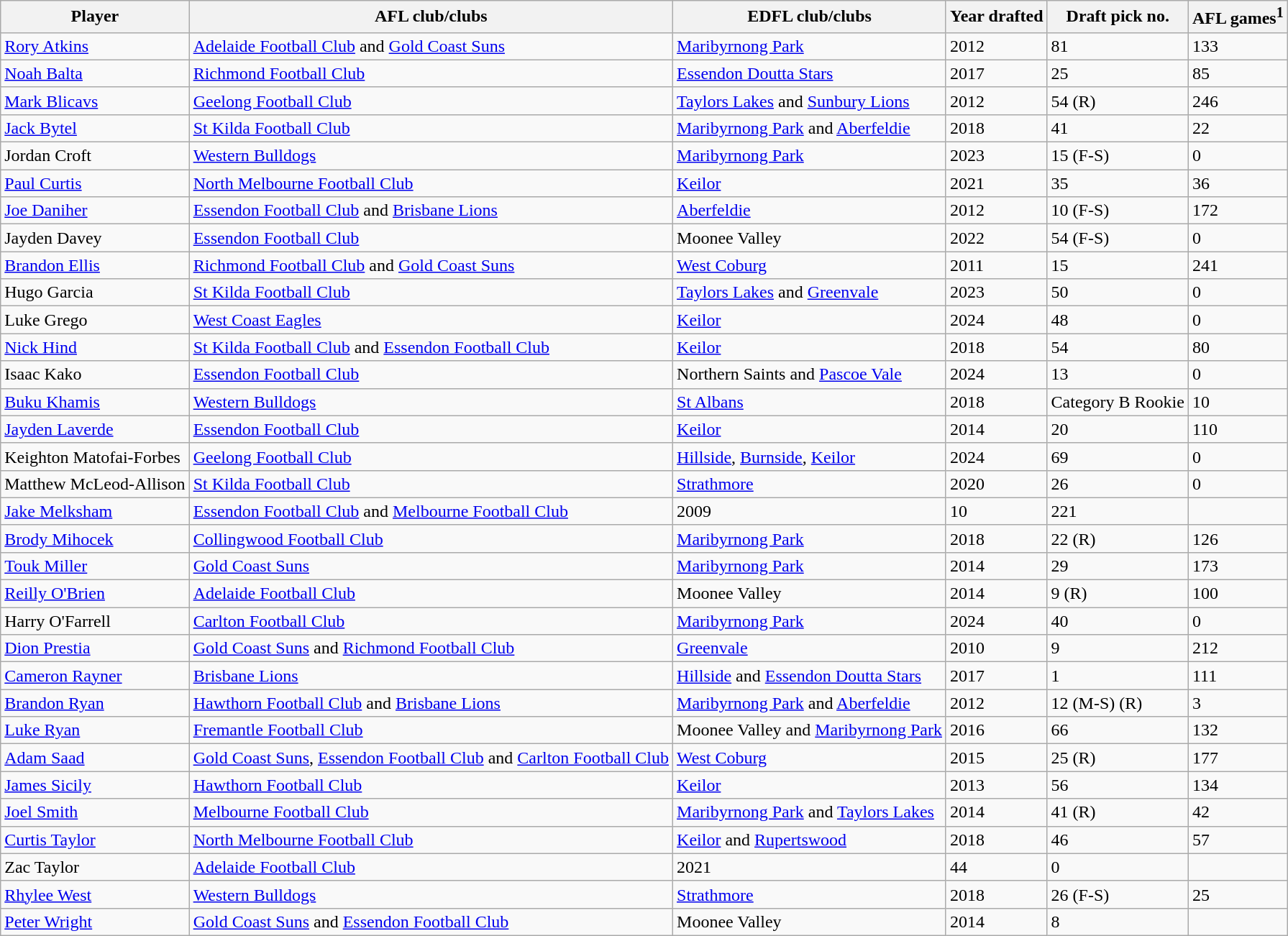<table class="wikitable sortable">
<tr>
<th><strong>Player</strong></th>
<th>AFL club/clubs</th>
<th>EDFL club/clubs</th>
<th>Year drafted</th>
<th>Draft pick no.</th>
<th>AFL games<sup>1</sup></th>
</tr>
<tr>
<td><a href='#'>Rory Atkins</a></td>
<td><a href='#'>Adelaide Football Club</a> and <a href='#'>Gold Coast Suns</a></td>
<td><a href='#'>Maribyrnong Park</a></td>
<td>2012</td>
<td>81</td>
<td>133</td>
</tr>
<tr>
<td><a href='#'>Noah Balta</a></td>
<td><a href='#'>Richmond Football Club</a></td>
<td><a href='#'>Essendon Doutta Stars</a></td>
<td>2017</td>
<td>25</td>
<td>85</td>
</tr>
<tr>
<td><a href='#'>Mark Blicavs</a></td>
<td><a href='#'>Geelong Football Club</a></td>
<td><a href='#'>Taylors Lakes</a> and <a href='#'>Sunbury Lions</a></td>
<td>2012</td>
<td>54 (R)</td>
<td>246</td>
</tr>
<tr>
<td><a href='#'>Jack Bytel</a></td>
<td><a href='#'>St Kilda Football Club</a></td>
<td><a href='#'>Maribyrnong Park</a> and <a href='#'>Aberfeldie</a></td>
<td>2018</td>
<td>41</td>
<td>22</td>
</tr>
<tr>
<td>Jordan Croft</td>
<td><a href='#'>Western Bulldogs</a></td>
<td><a href='#'>Maribyrnong Park</a></td>
<td>2023</td>
<td>15 (F-S)</td>
<td>0</td>
</tr>
<tr>
<td><a href='#'>Paul Curtis</a></td>
<td><a href='#'>North Melbourne Football Club</a></td>
<td><a href='#'>Keilor</a></td>
<td>2021</td>
<td>35</td>
<td>36</td>
</tr>
<tr>
<td><a href='#'>Joe Daniher</a></td>
<td><a href='#'>Essendon Football Club</a> and <a href='#'>Brisbane Lions</a></td>
<td><a href='#'>Aberfeldie</a></td>
<td>2012</td>
<td>10 (F-S)</td>
<td>172</td>
</tr>
<tr>
<td>Jayden Davey</td>
<td><a href='#'>Essendon Football Club</a></td>
<td>Moonee Valley</td>
<td>2022</td>
<td>54 (F-S)</td>
<td>0</td>
</tr>
<tr>
<td><a href='#'>Brandon Ellis</a></td>
<td><a href='#'>Richmond Football Club</a> and <a href='#'>Gold Coast Suns</a></td>
<td><a href='#'>West Coburg</a></td>
<td>2011</td>
<td>15</td>
<td>241</td>
</tr>
<tr>
<td>Hugo Garcia</td>
<td><a href='#'>St Kilda Football Club</a></td>
<td><a href='#'>Taylors Lakes</a> and <a href='#'>Greenvale</a></td>
<td>2023</td>
<td>50</td>
<td>0</td>
</tr>
<tr>
<td>Luke Grego</td>
<td><a href='#'>West Coast Eagles</a></td>
<td><a href='#'>Keilor</a></td>
<td>2024</td>
<td>48</td>
<td>0</td>
</tr>
<tr>
<td><a href='#'>Nick Hind</a></td>
<td><a href='#'>St Kilda Football Club</a> and <a href='#'>Essendon Football Club</a></td>
<td><a href='#'>Keilor</a></td>
<td>2018</td>
<td>54</td>
<td>80</td>
</tr>
<tr>
<td>Isaac Kako</td>
<td><a href='#'>Essendon Football Club</a></td>
<td>Northern Saints and <a href='#'>Pascoe Vale</a></td>
<td>2024</td>
<td>13</td>
<td>0</td>
</tr>
<tr>
<td><a href='#'>Buku Khamis</a></td>
<td><a href='#'>Western Bulldogs</a></td>
<td><a href='#'>St Albans</a></td>
<td>2018</td>
<td>Category B Rookie</td>
<td>10</td>
</tr>
<tr>
<td><a href='#'>Jayden Laverde</a></td>
<td><a href='#'>Essendon Football Club</a></td>
<td><a href='#'>Keilor</a></td>
<td>2014</td>
<td>20</td>
<td>110</td>
</tr>
<tr>
<td>Keighton Matofai-Forbes</td>
<td><a href='#'>Geelong Football Club</a></td>
<td><a href='#'>Hillside</a>, <a href='#'>Burnside</a>, <a href='#'>Keilor</a></td>
<td>2024</td>
<td>69</td>
<td>0</td>
</tr>
<tr>
<td>Matthew McLeod-Allison</td>
<td><a href='#'>St Kilda Football Club</a></td>
<td><a href='#'>Strathmore</a></td>
<td>2020</td>
<td>26</td>
<td>0</td>
</tr>
<tr>
<td><a href='#'>Jake Melksham</a></td>
<td><a href='#'>Essendon Football Club</a> and <a href='#'>Melbourne Football Club</a></td>
<td>2009</td>
<td>10</td>
<td>221</td>
</tr>
<tr>
<td><a href='#'>Brody Mihocek</a></td>
<td><a href='#'>Collingwood Football Club</a></td>
<td><a href='#'>Maribyrnong Park</a></td>
<td>2018</td>
<td>22 (R)</td>
<td>126</td>
</tr>
<tr>
<td><a href='#'>Touk Miller</a></td>
<td><a href='#'>Gold Coast Suns</a></td>
<td><a href='#'>Maribyrnong Park</a></td>
<td>2014</td>
<td>29</td>
<td>173</td>
</tr>
<tr>
<td><a href='#'>Reilly O'Brien</a></td>
<td><a href='#'>Adelaide Football Club</a></td>
<td>Moonee Valley</td>
<td>2014</td>
<td>9 (R)</td>
<td>100</td>
</tr>
<tr>
<td>Harry O'Farrell</td>
<td><a href='#'>Carlton Football Club</a></td>
<td><a href='#'>Maribyrnong Park</a></td>
<td>2024</td>
<td>40</td>
<td>0</td>
</tr>
<tr>
<td><a href='#'>Dion Prestia</a></td>
<td><a href='#'>Gold Coast Suns</a> and <a href='#'>Richmond Football Club</a></td>
<td><a href='#'>Greenvale</a></td>
<td>2010</td>
<td>9</td>
<td>212</td>
</tr>
<tr>
<td><a href='#'>Cameron Rayner</a></td>
<td><a href='#'>Brisbane Lions</a></td>
<td><a href='#'>Hillside</a> and <a href='#'>Essendon Doutta Stars</a></td>
<td>2017</td>
<td>1</td>
<td>111</td>
</tr>
<tr>
<td><a href='#'>Brandon Ryan</a></td>
<td><a href='#'>Hawthorn Football Club</a> and <a href='#'>Brisbane Lions</a></td>
<td><a href='#'>Maribyrnong Park</a> and <a href='#'>Aberfeldie</a></td>
<td>2012</td>
<td>12 (M-S) (R)</td>
<td>3</td>
</tr>
<tr>
<td><a href='#'>Luke Ryan</a></td>
<td><a href='#'>Fremantle Football Club</a></td>
<td>Moonee Valley and <a href='#'>Maribyrnong Park</a></td>
<td>2016</td>
<td>66</td>
<td>132</td>
</tr>
<tr>
<td><a href='#'>Adam Saad</a></td>
<td><a href='#'>Gold Coast Suns</a>, <a href='#'>Essendon Football Club</a> and <a href='#'>Carlton Football Club</a></td>
<td><a href='#'>West Coburg</a></td>
<td>2015</td>
<td>25 (R)</td>
<td>177</td>
</tr>
<tr>
<td><a href='#'>James Sicily</a></td>
<td><a href='#'>Hawthorn Football Club</a></td>
<td><a href='#'>Keilor</a></td>
<td>2013</td>
<td>56</td>
<td>134</td>
</tr>
<tr>
<td><a href='#'>Joel Smith</a></td>
<td><a href='#'>Melbourne Football Club</a></td>
<td><a href='#'>Maribyrnong Park</a> and <a href='#'>Taylors Lakes</a></td>
<td>2014</td>
<td>41 (R)</td>
<td>42</td>
</tr>
<tr>
<td><a href='#'>Curtis Taylor</a></td>
<td><a href='#'>North Melbourne Football Club</a></td>
<td><a href='#'>Keilor</a> and <a href='#'>Rupertswood</a></td>
<td>2018</td>
<td>46</td>
<td>57</td>
</tr>
<tr>
<td>Zac Taylor</td>
<td><a href='#'>Adelaide Football Club</a></td>
<td>2021</td>
<td>44</td>
<td>0</td>
</tr>
<tr>
<td><a href='#'>Rhylee West</a></td>
<td><a href='#'>Western Bulldogs</a></td>
<td><a href='#'>Strathmore</a></td>
<td>2018</td>
<td>26 (F-S)</td>
<td>25</td>
</tr>
<tr>
<td><a href='#'>Peter Wright</a></td>
<td><a href='#'>Gold Coast Suns</a> and <a href='#'>Essendon Football Club</a></td>
<td>Moonee Valley</td>
<td>2014</td>
<td>8</td>
<td></td>
</tr>
</table>
